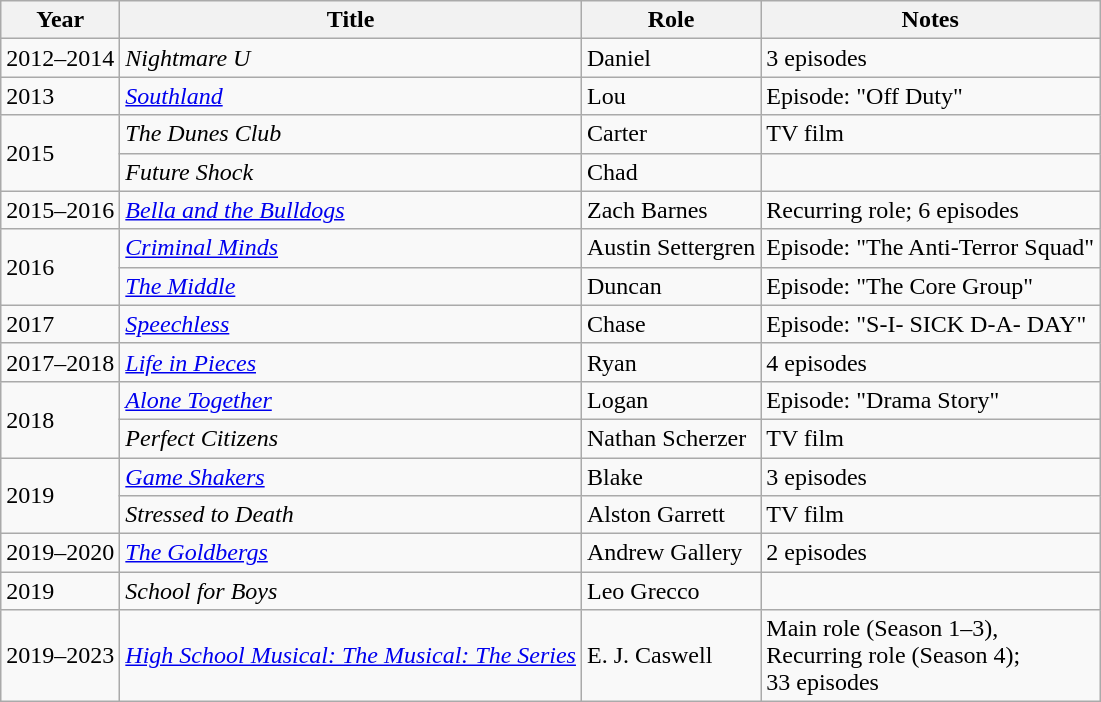<table class="wikitable sortable">
<tr>
<th scope="col">Year</th>
<th scope="col">Title</th>
<th scope="col" class="unsortable">Role</th>
<th scope="col" class="unsortable">Notes</th>
</tr>
<tr>
<td>2012–2014</td>
<td><em>Nightmare U</em></td>
<td>Daniel</td>
<td>3 episodes</td>
</tr>
<tr>
<td>2013</td>
<td><a href='#'><em>Southland</em></a></td>
<td>Lou</td>
<td>Episode: "Off Duty"</td>
</tr>
<tr>
<td rowspan="2">2015</td>
<td data-sort-value="Dunes Club, The"><em>The Dunes Club</em></td>
<td>Carter</td>
<td>TV film</td>
</tr>
<tr>
<td><em>Future Shock</em></td>
<td>Chad</td>
<td></td>
</tr>
<tr>
<td>2015–2016</td>
<td><em><a href='#'>Bella and the Bulldogs</a></em></td>
<td>Zach Barnes</td>
<td>Recurring role; 6 episodes</td>
</tr>
<tr>
<td rowspan="2">2016</td>
<td><em><a href='#'>Criminal Minds</a></em></td>
<td>Austin Settergren</td>
<td>Episode: "The Anti-Terror Squad"</td>
</tr>
<tr>
<td data-sort-value="Middle, The"><em><a href='#'>The Middle</a></em></td>
<td>Duncan</td>
<td>Episode: "The Core Group"</td>
</tr>
<tr>
<td>2017</td>
<td><em><a href='#'>Speechless</a></em></td>
<td>Chase</td>
<td>Episode: "S-I- SICK D-A- DAY"</td>
</tr>
<tr>
<td>2017–2018</td>
<td><em><a href='#'>Life in Pieces</a></em></td>
<td>Ryan</td>
<td>4 episodes</td>
</tr>
<tr>
<td rowspan="2">2018</td>
<td><em><a href='#'>Alone Together</a></em></td>
<td>Logan</td>
<td>Episode: "Drama Story"</td>
</tr>
<tr>
<td><em>Perfect Citizens</em></td>
<td>Nathan Scherzer</td>
<td>TV film</td>
</tr>
<tr>
<td rowspan="2">2019</td>
<td><em><a href='#'>Game Shakers</a></em></td>
<td>Blake</td>
<td>3 episodes</td>
</tr>
<tr>
<td><em>Stressed to Death</em></td>
<td>Alston Garrett</td>
<td>TV film</td>
</tr>
<tr>
<td>2019–2020</td>
<td data-sort-value="Goldbergs, The"><em><a href='#'>The Goldbergs</a></em></td>
<td>Andrew Gallery</td>
<td>2 episodes</td>
</tr>
<tr>
<td>2019</td>
<td><em>School for Boys</em></td>
<td>Leo Grecco</td>
<td></td>
</tr>
<tr>
<td>2019–2023</td>
<td><em><a href='#'>High School Musical: The Musical: The Series</a></em></td>
<td>E. J. Caswell</td>
<td>Main role (Season 1–3),<br>Recurring role (Season 4);<br>33 episodes</td>
</tr>
</table>
